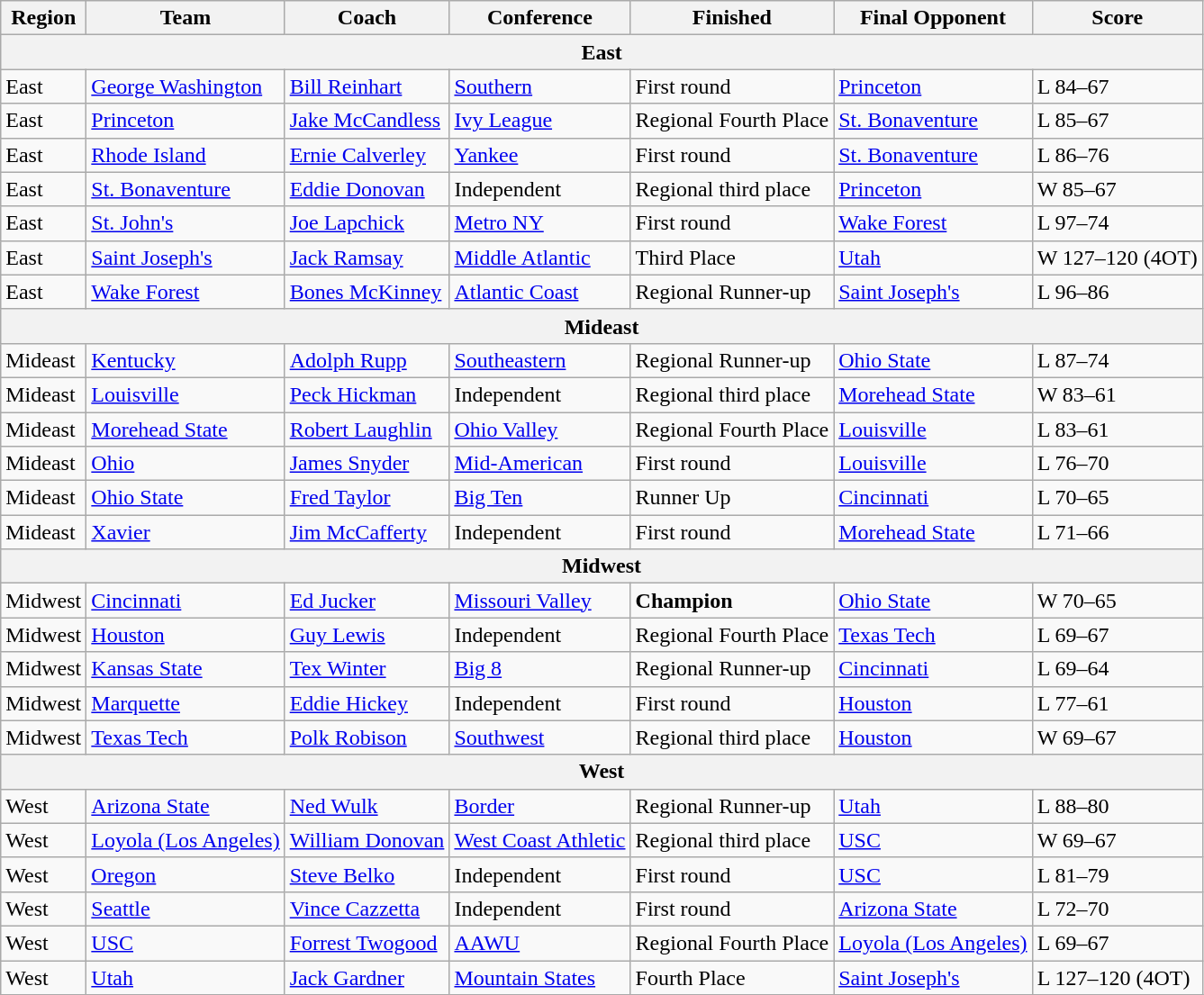<table class=wikitable>
<tr>
<th>Region</th>
<th>Team</th>
<th>Coach</th>
<th>Conference</th>
<th>Finished</th>
<th>Final Opponent</th>
<th>Score</th>
</tr>
<tr>
<th colspan=7>East</th>
</tr>
<tr>
<td>East</td>
<td><a href='#'>George Washington</a></td>
<td><a href='#'>Bill Reinhart</a></td>
<td><a href='#'>Southern</a></td>
<td>First round</td>
<td><a href='#'>Princeton</a></td>
<td>L 84–67</td>
</tr>
<tr>
<td>East</td>
<td><a href='#'>Princeton</a></td>
<td><a href='#'>Jake McCandless</a></td>
<td><a href='#'>Ivy League</a></td>
<td>Regional Fourth Place</td>
<td><a href='#'>St. Bonaventure</a></td>
<td>L 85–67</td>
</tr>
<tr>
<td>East</td>
<td><a href='#'>Rhode Island</a></td>
<td><a href='#'>Ernie Calverley</a></td>
<td><a href='#'>Yankee</a></td>
<td>First round</td>
<td><a href='#'>St. Bonaventure</a></td>
<td>L 86–76</td>
</tr>
<tr>
<td>East</td>
<td><a href='#'>St. Bonaventure</a></td>
<td><a href='#'>Eddie Donovan</a></td>
<td>Independent</td>
<td>Regional third place</td>
<td><a href='#'>Princeton</a></td>
<td>W 85–67</td>
</tr>
<tr>
<td>East</td>
<td><a href='#'>St. John's</a></td>
<td><a href='#'>Joe Lapchick</a></td>
<td><a href='#'>Metro NY</a></td>
<td>First round</td>
<td><a href='#'>Wake Forest</a></td>
<td>L 97–74</td>
</tr>
<tr>
<td>East</td>
<td><a href='#'>Saint Joseph's</a></td>
<td><a href='#'>Jack Ramsay</a></td>
<td><a href='#'>Middle Atlantic</a></td>
<td>Third Place</td>
<td><a href='#'>Utah</a></td>
<td>W 127–120 (4OT)</td>
</tr>
<tr>
<td>East</td>
<td><a href='#'>Wake Forest</a></td>
<td><a href='#'>Bones McKinney</a></td>
<td><a href='#'>Atlantic Coast</a></td>
<td>Regional Runner-up</td>
<td><a href='#'>Saint Joseph's</a></td>
<td>L 96–86</td>
</tr>
<tr>
<th colspan=7>Mideast</th>
</tr>
<tr>
<td>Mideast</td>
<td><a href='#'>Kentucky</a></td>
<td><a href='#'>Adolph Rupp</a></td>
<td><a href='#'>Southeastern</a></td>
<td>Regional Runner-up</td>
<td><a href='#'>Ohio State</a></td>
<td>L 87–74</td>
</tr>
<tr>
<td>Mideast</td>
<td><a href='#'>Louisville</a></td>
<td><a href='#'>Peck Hickman</a></td>
<td>Independent</td>
<td>Regional third place</td>
<td><a href='#'>Morehead State</a></td>
<td>W 83–61</td>
</tr>
<tr>
<td>Mideast</td>
<td><a href='#'>Morehead State</a></td>
<td><a href='#'>Robert Laughlin</a></td>
<td><a href='#'>Ohio Valley</a></td>
<td>Regional Fourth Place</td>
<td><a href='#'>Louisville</a></td>
<td>L 83–61</td>
</tr>
<tr>
<td>Mideast</td>
<td><a href='#'>Ohio</a></td>
<td><a href='#'>James Snyder</a></td>
<td><a href='#'>Mid-American</a></td>
<td>First round</td>
<td><a href='#'>Louisville</a></td>
<td>L 76–70</td>
</tr>
<tr>
<td>Mideast</td>
<td><a href='#'>Ohio State</a></td>
<td><a href='#'>Fred Taylor</a></td>
<td><a href='#'>Big Ten</a></td>
<td>Runner Up</td>
<td><a href='#'>Cincinnati</a></td>
<td>L 70–65</td>
</tr>
<tr>
<td>Mideast</td>
<td><a href='#'>Xavier</a></td>
<td><a href='#'>Jim McCafferty</a></td>
<td>Independent</td>
<td>First round</td>
<td><a href='#'>Morehead State</a></td>
<td>L 71–66</td>
</tr>
<tr>
<th colspan=7>Midwest</th>
</tr>
<tr>
<td>Midwest</td>
<td><a href='#'>Cincinnati</a></td>
<td><a href='#'>Ed Jucker</a></td>
<td><a href='#'>Missouri Valley</a></td>
<td><strong>Champion</strong></td>
<td><a href='#'>Ohio State</a></td>
<td>W 70–65</td>
</tr>
<tr>
<td>Midwest</td>
<td><a href='#'>Houston</a></td>
<td><a href='#'>Guy Lewis</a></td>
<td>Independent</td>
<td>Regional Fourth Place</td>
<td><a href='#'>Texas Tech</a></td>
<td>L 69–67</td>
</tr>
<tr>
<td>Midwest</td>
<td><a href='#'>Kansas State</a></td>
<td><a href='#'>Tex Winter</a></td>
<td><a href='#'>Big 8</a></td>
<td>Regional Runner-up</td>
<td><a href='#'>Cincinnati</a></td>
<td>L 69–64</td>
</tr>
<tr>
<td>Midwest</td>
<td><a href='#'>Marquette</a></td>
<td><a href='#'>Eddie Hickey</a></td>
<td>Independent</td>
<td>First round</td>
<td><a href='#'>Houston</a></td>
<td>L 77–61</td>
</tr>
<tr>
<td>Midwest</td>
<td><a href='#'>Texas Tech</a></td>
<td><a href='#'>Polk Robison</a></td>
<td><a href='#'>Southwest</a></td>
<td>Regional third place</td>
<td><a href='#'>Houston</a></td>
<td>W 69–67</td>
</tr>
<tr>
<th colspan=7>West</th>
</tr>
<tr>
<td>West</td>
<td><a href='#'>Arizona State</a></td>
<td><a href='#'>Ned Wulk</a></td>
<td><a href='#'>Border</a></td>
<td>Regional Runner-up</td>
<td><a href='#'>Utah</a></td>
<td>L 88–80</td>
</tr>
<tr>
<td>West</td>
<td><a href='#'>Loyola (Los Angeles)</a></td>
<td><a href='#'>William Donovan</a></td>
<td><a href='#'>West Coast Athletic</a></td>
<td>Regional third place</td>
<td><a href='#'>USC</a></td>
<td>W 69–67</td>
</tr>
<tr>
<td>West</td>
<td><a href='#'>Oregon</a></td>
<td><a href='#'>Steve Belko</a></td>
<td>Independent</td>
<td>First round</td>
<td><a href='#'>USC</a></td>
<td>L 81–79</td>
</tr>
<tr>
<td>West</td>
<td><a href='#'>Seattle</a></td>
<td><a href='#'>Vince Cazzetta</a></td>
<td>Independent</td>
<td>First round</td>
<td><a href='#'>Arizona State</a></td>
<td>L 72–70</td>
</tr>
<tr>
<td>West</td>
<td><a href='#'>USC</a></td>
<td><a href='#'>Forrest Twogood</a></td>
<td><a href='#'>AAWU</a></td>
<td>Regional Fourth Place</td>
<td><a href='#'>Loyola (Los Angeles)</a></td>
<td>L 69–67</td>
</tr>
<tr>
<td>West</td>
<td><a href='#'>Utah</a></td>
<td><a href='#'>Jack Gardner</a></td>
<td><a href='#'>Mountain States</a></td>
<td>Fourth Place</td>
<td><a href='#'>Saint Joseph's</a></td>
<td>L 127–120 (4OT)</td>
</tr>
<tr>
</tr>
</table>
